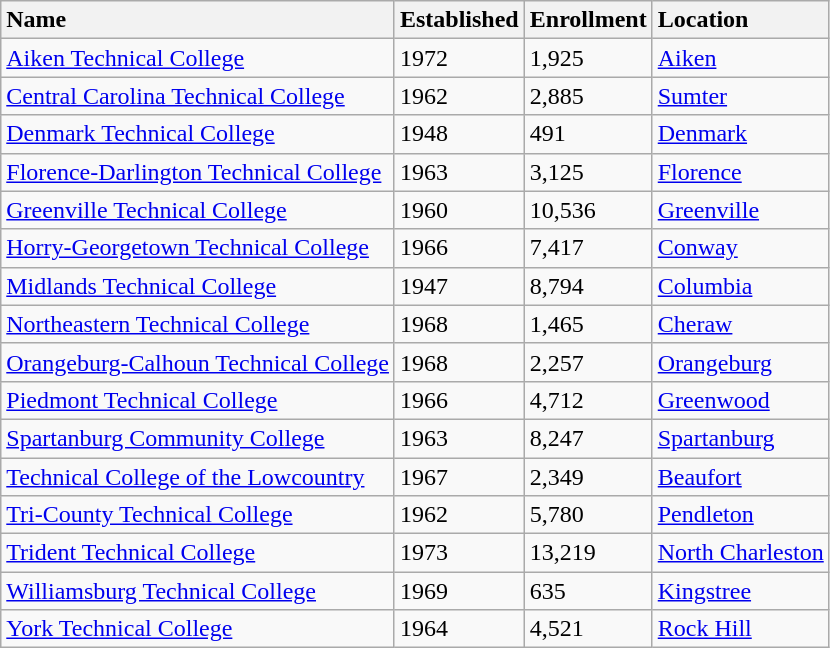<table class="wikitable sortable">
<tr>
<th style="text-align:left;" scope="col">Name</th>
<th style="text-align:left;" scope="col">Established</th>
<th style="text-align:left;" scope="col">Enrollment</th>
<th style="text-align:left;" scope="col">Location</th>
</tr>
<tr>
<td><a href='#'>Aiken Technical College</a></td>
<td>1972</td>
<td>1,925</td>
<td><a href='#'>Aiken</a></td>
</tr>
<tr>
<td><a href='#'>Central Carolina Technical College</a></td>
<td>1962</td>
<td>2,885</td>
<td><a href='#'>Sumter</a></td>
</tr>
<tr>
<td><a href='#'>Denmark Technical College</a></td>
<td>1948</td>
<td>491</td>
<td><a href='#'>Denmark</a></td>
</tr>
<tr>
<td><a href='#'>Florence-Darlington Technical College</a></td>
<td>1963</td>
<td>3,125</td>
<td><a href='#'>Florence</a></td>
</tr>
<tr>
<td><a href='#'>Greenville Technical College</a></td>
<td>1960</td>
<td>10,536</td>
<td><a href='#'>Greenville</a></td>
</tr>
<tr>
<td><a href='#'>Horry-Georgetown Technical College</a></td>
<td>1966</td>
<td>7,417</td>
<td><a href='#'>Conway</a></td>
</tr>
<tr>
<td><a href='#'>Midlands Technical College</a></td>
<td>1947</td>
<td>8,794</td>
<td><a href='#'>Columbia</a></td>
</tr>
<tr>
<td><a href='#'>Northeastern Technical College</a></td>
<td>1968</td>
<td>1,465</td>
<td><a href='#'>Cheraw</a></td>
</tr>
<tr>
<td><a href='#'>Orangeburg-Calhoun Technical College</a></td>
<td>1968</td>
<td>2,257</td>
<td><a href='#'>Orangeburg</a></td>
</tr>
<tr>
<td><a href='#'>Piedmont Technical College</a></td>
<td>1966</td>
<td>4,712</td>
<td><a href='#'>Greenwood</a></td>
</tr>
<tr>
<td><a href='#'>Spartanburg Community College</a></td>
<td>1963</td>
<td>8,247</td>
<td><a href='#'>Spartanburg</a></td>
</tr>
<tr>
<td><a href='#'>Technical College of the Lowcountry</a></td>
<td>1967</td>
<td>2,349</td>
<td><a href='#'>Beaufort</a></td>
</tr>
<tr>
<td><a href='#'>Tri-County Technical College</a></td>
<td>1962</td>
<td>5,780</td>
<td><a href='#'>Pendleton</a></td>
</tr>
<tr>
<td><a href='#'>Trident Technical College</a></td>
<td>1973</td>
<td>13,219</td>
<td><a href='#'>North Charleston</a></td>
</tr>
<tr>
<td><a href='#'>Williamsburg Technical College</a></td>
<td>1969</td>
<td>635</td>
<td><a href='#'>Kingstree</a></td>
</tr>
<tr>
<td><a href='#'>York Technical College</a></td>
<td>1964</td>
<td>4,521</td>
<td><a href='#'>Rock Hill</a></td>
</tr>
</table>
